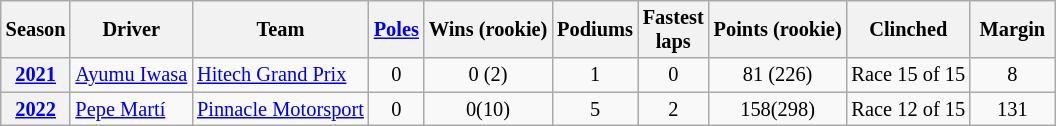<table class="wikitable" style="font-size:85%; text-align:center;">
<tr>
<th scope=col>Season</th>
<th scope=col>Driver</th>
<th scope=col>Team</th>
<th scope=col><a href='#'>Poles</a></th>
<th scope=col>Wins (rookie)</th>
<th scope=col>Podiums</th>
<th scope=col width="40">Fastest laps</th>
<th scope=col>Points (rookie)</th>
<th scope=col>Clinched</th>
<th scope=col width="50">Margin</th>
</tr>
<tr>
<th><a href='#'>2021</a></th>
<td align=left> <a href='#'>Ayumu Iwasa</a></td>
<td align=left> <a href='#'>Hitech Grand Prix</a></td>
<td>0</td>
<td>0 (2)</td>
<td>1</td>
<td>0</td>
<td>81 (226)</td>
<td>Race 15 of 15</td>
<td>8</td>
</tr>
<tr>
<th><a href='#'>2022</a></th>
<td align=left> <a href='#'>Pepe Martí</a></td>
<td align=left> <a href='#'>Pinnacle Motorsport</a></td>
<td>0</td>
<td>0(10)</td>
<td>5</td>
<td>2</td>
<td>158(298)</td>
<td>Race 12 of 15</td>
<td>131</td>
</tr>
</table>
